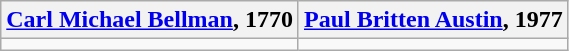<table class="wikitable">
<tr>
<th><a href='#'>Carl Michael Bellman</a>, 1770</th>
<th><a href='#'>Paul Britten Austin</a>, 1977</th>
</tr>
<tr>
<td></td>
<td></td>
</tr>
</table>
